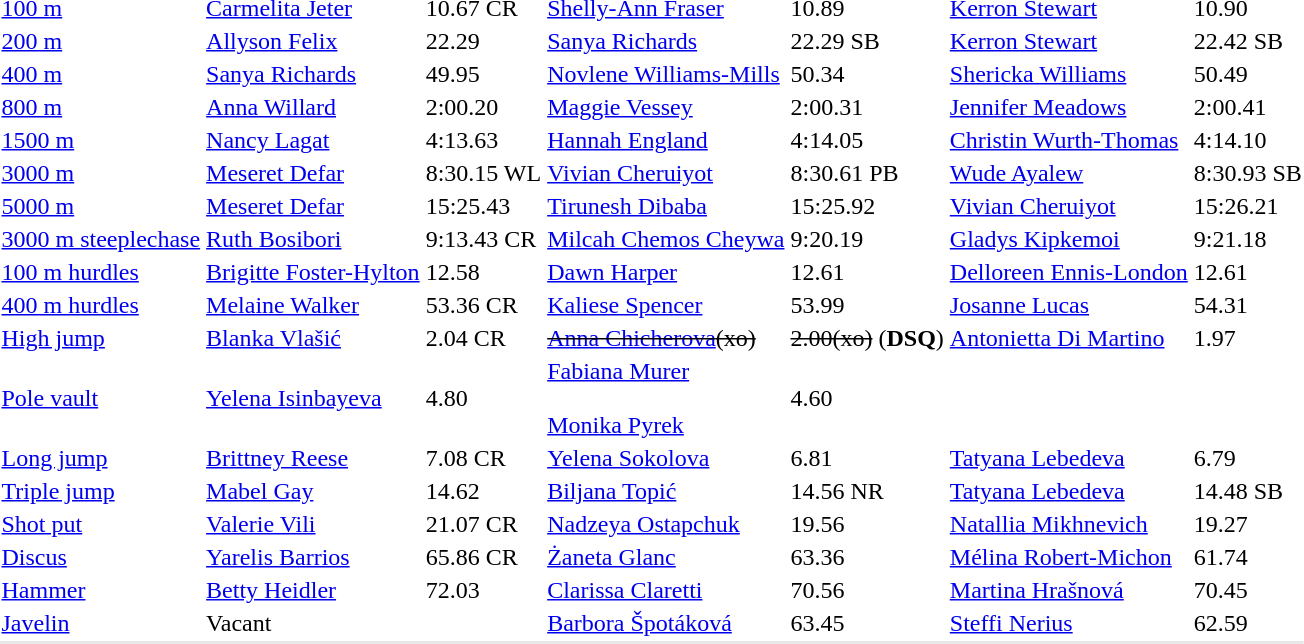<table>
<tr>
<td><a href='#'>100 m</a></td>
<td><a href='#'>Carmelita Jeter</a><br></td>
<td>10.67 CR</td>
<td><a href='#'>Shelly-Ann Fraser</a><br></td>
<td>10.89</td>
<td><a href='#'>Kerron Stewart</a><br></td>
<td>10.90</td>
</tr>
<tr>
<td><a href='#'>200 m</a></td>
<td><a href='#'>Allyson Felix</a><br></td>
<td>22.29</td>
<td><a href='#'>Sanya Richards</a><br></td>
<td>22.29 SB</td>
<td><a href='#'>Kerron Stewart</a><br></td>
<td>22.42 SB</td>
</tr>
<tr>
<td><a href='#'>400 m</a></td>
<td><a href='#'>Sanya Richards</a><br></td>
<td>49.95</td>
<td><a href='#'>Novlene Williams-Mills</a><br></td>
<td>50.34</td>
<td><a href='#'>Shericka Williams</a><br></td>
<td>50.49</td>
</tr>
<tr>
<td><a href='#'>800 m</a></td>
<td><a href='#'>Anna Willard</a><br></td>
<td>2:00.20</td>
<td><a href='#'>Maggie Vessey</a><br></td>
<td>2:00.31</td>
<td><a href='#'>Jennifer Meadows</a><br></td>
<td>2:00.41</td>
</tr>
<tr>
<td><a href='#'>1500 m</a></td>
<td><a href='#'>Nancy Lagat</a><br></td>
<td>4:13.63</td>
<td><a href='#'>Hannah England</a><br></td>
<td>4:14.05</td>
<td><a href='#'>Christin Wurth-Thomas</a><br></td>
<td>4:14.10</td>
</tr>
<tr>
<td><a href='#'>3000 m</a></td>
<td><a href='#'>Meseret Defar</a><br></td>
<td>8:30.15 WL</td>
<td><a href='#'>Vivian Cheruiyot</a><br></td>
<td>8:30.61 PB</td>
<td><a href='#'>Wude Ayalew</a><br></td>
<td>8:30.93 SB</td>
</tr>
<tr>
<td><a href='#'>5000 m</a></td>
<td><a href='#'>Meseret Defar</a><br></td>
<td>15:25.43</td>
<td><a href='#'>Tirunesh Dibaba</a><br></td>
<td>15:25.92</td>
<td><a href='#'>Vivian Cheruiyot</a><br></td>
<td>15:26.21</td>
</tr>
<tr>
<td><a href='#'>3000 m steeplechase</a></td>
<td><a href='#'>Ruth Bosibori</a><br></td>
<td>9:13.43 CR</td>
<td><a href='#'>Milcah Chemos Cheywa</a><br></td>
<td>9:20.19</td>
<td><a href='#'>Gladys Kipkemoi</a><br></td>
<td>9:21.18</td>
</tr>
<tr>
<td><a href='#'>100 m hurdles</a></td>
<td><a href='#'>Brigitte Foster-Hylton</a><br></td>
<td>12.58</td>
<td><a href='#'>Dawn Harper</a><br></td>
<td>12.61</td>
<td><a href='#'>Delloreen Ennis-London</a><br></td>
<td>12.61</td>
</tr>
<tr>
<td><a href='#'>400 m hurdles</a></td>
<td><a href='#'>Melaine Walker</a><br></td>
<td>53.36 CR</td>
<td><a href='#'>Kaliese Spencer</a><br></td>
<td>53.99</td>
<td><a href='#'>Josanne Lucas</a><br></td>
<td>54.31</td>
</tr>
<tr>
<td><a href='#'>High jump</a></td>
<td><a href='#'>Blanka Vlašić</a><br></td>
<td>2.04 CR</td>
<td><s><a href='#'>Anna Chicherova</a>(xo)</s><br></td>
<td><s>2.00(xo)</s> (<strong>DSQ</strong>)</td>
<td><a href='#'>Antonietta Di Martino</a><br></td>
<td>1.97</td>
</tr>
<tr>
<td><a href='#'>Pole vault</a></td>
<td><a href='#'>Yelena Isinbayeva</a><br></td>
<td>4.80</td>
<td><a href='#'>Fabiana Murer</a><br><br><a href='#'>Monika Pyrek</a><br></td>
<td>4.60</td>
<td></td>
<td></td>
</tr>
<tr>
<td><a href='#'>Long jump</a></td>
<td><a href='#'>Brittney Reese</a><br></td>
<td>7.08 CR</td>
<td><a href='#'>Yelena Sokolova</a><br></td>
<td>6.81</td>
<td><a href='#'>Tatyana Lebedeva</a><br></td>
<td>6.79</td>
</tr>
<tr>
<td><a href='#'>Triple jump</a></td>
<td><a href='#'>Mabel Gay</a><br></td>
<td>14.62</td>
<td><a href='#'>Biljana Topić</a><br></td>
<td>14.56 NR</td>
<td><a href='#'>Tatyana Lebedeva</a><br></td>
<td>14.48 SB</td>
</tr>
<tr>
<td><a href='#'>Shot put</a></td>
<td><a href='#'>Valerie Vili</a><br></td>
<td>21.07 CR</td>
<td><a href='#'>Nadzeya Ostapchuk</a><br></td>
<td>19.56</td>
<td><a href='#'>Natallia Mikhnevich</a><br></td>
<td>19.27</td>
</tr>
<tr>
<td><a href='#'>Discus</a></td>
<td><a href='#'>Yarelis Barrios</a><br></td>
<td>65.86 CR</td>
<td><a href='#'>Żaneta Glanc</a><br></td>
<td>63.36</td>
<td><a href='#'>Mélina Robert-Michon</a><br></td>
<td>61.74</td>
</tr>
<tr>
<td><a href='#'>Hammer</a></td>
<td><a href='#'>Betty Heidler</a><br></td>
<td>72.03</td>
<td><a href='#'>Clarissa Claretti</a><br></td>
<td>70.56</td>
<td><a href='#'>Martina Hrašnová</a><br></td>
<td>70.45</td>
</tr>
<tr>
<td><a href='#'>Javelin</a></td>
<td>Vacant <br></td>
<td></td>
<td><a href='#'>Barbora Špotáková</a><br></td>
<td>63.45</td>
<td><a href='#'>Steffi Nerius</a><br></td>
<td>62.59</td>
</tr>
<tr bgcolor= e8e8e8>
<td colspan=7></td>
</tr>
</table>
